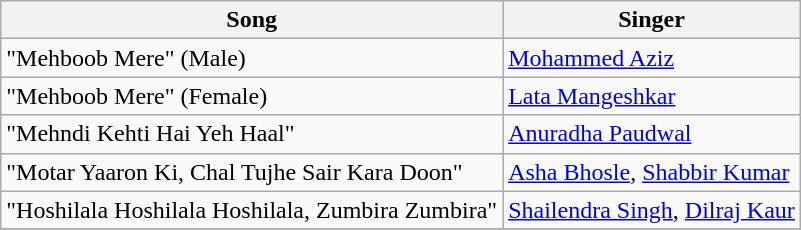<table class="wikitable">
<tr>
<th>Song</th>
<th>Singer</th>
</tr>
<tr>
<td>"Mehboob Mere" (Male)</td>
<td><a href='#'>Mohammed Aziz</a></td>
</tr>
<tr>
<td>"Mehboob Mere" (Female)</td>
<td><a href='#'>Lata Mangeshkar</a></td>
</tr>
<tr>
<td>"Mehndi Kehti Hai Yeh Haal"</td>
<td><a href='#'>Anuradha Paudwal</a></td>
</tr>
<tr>
<td>"Motar Yaaron Ki, Chal Tujhe Sair Kara Doon"</td>
<td><a href='#'>Asha Bhosle</a>, <a href='#'>Shabbir Kumar</a></td>
</tr>
<tr>
<td>"Hoshilala Hoshilala Hoshilala, Zumbira Zumbira"</td>
<td><a href='#'>Shailendra Singh</a>, <a href='#'>Dilraj Kaur</a></td>
</tr>
<tr>
</tr>
</table>
